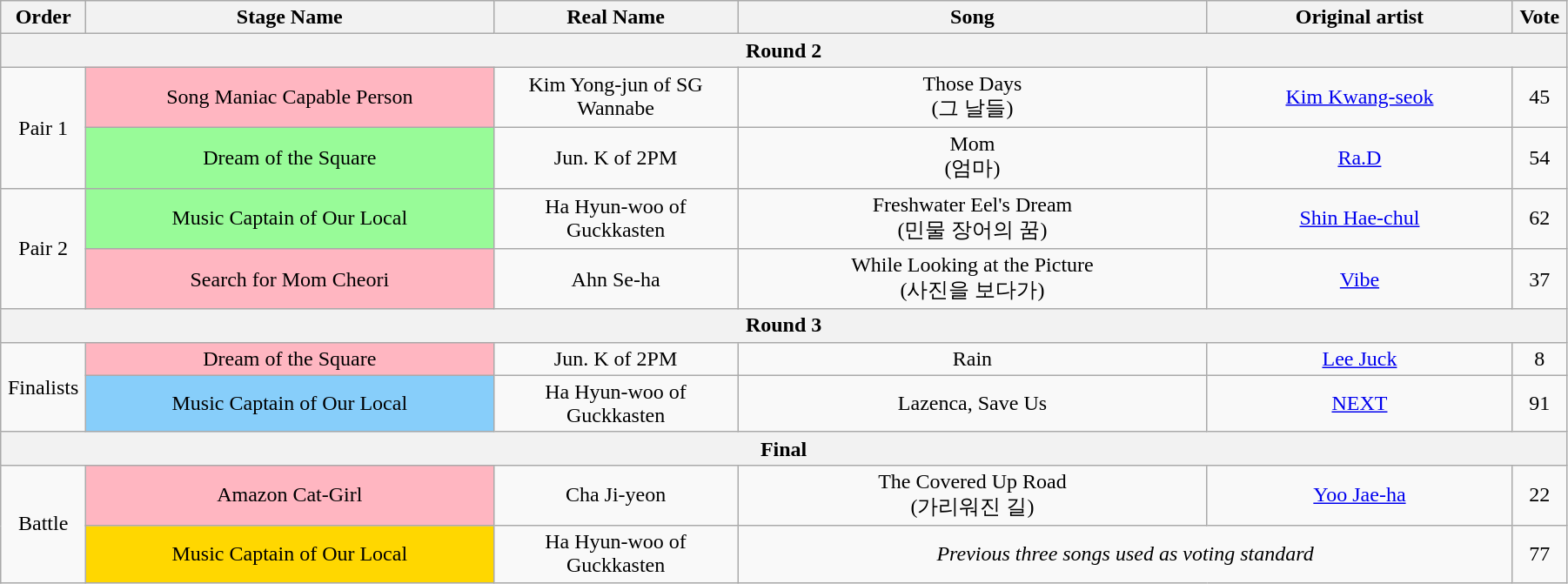<table class="wikitable" style="text-align:center; width:95%;">
<tr>
<th style="width:1%;">Order</th>
<th style="width:20%;">Stage Name</th>
<th style="width:12%;">Real Name</th>
<th style="width:23%;">Song</th>
<th style="width:15%;">Original artist</th>
<th style="width:1%;">Vote</th>
</tr>
<tr>
<th colspan=6>Round 2</th>
</tr>
<tr>
<td rowspan=2>Pair 1</td>
<td bgcolor="lightpink">Song Maniac Capable Person</td>
<td>Kim Yong-jun of SG Wannabe</td>
<td>Those Days<br>(그 날들)</td>
<td><a href='#'>Kim Kwang-seok</a></td>
<td>45</td>
</tr>
<tr>
<td bgcolor="palegreen">Dream of the Square</td>
<td>Jun. K of 2PM</td>
<td>Mom<br>(엄마)</td>
<td><a href='#'>Ra.D</a></td>
<td>54</td>
</tr>
<tr>
<td rowspan=2>Pair 2</td>
<td bgcolor="palegreen">Music Captain of Our Local</td>
<td>Ha Hyun-woo of Guckkasten</td>
<td>Freshwater Eel's Dream<br>(민물 장어의 꿈)</td>
<td><a href='#'>Shin Hae-chul</a></td>
<td>62</td>
</tr>
<tr>
<td bgcolor="lightpink">Search for Mom Cheori</td>
<td>Ahn Se-ha</td>
<td>While Looking at the Picture<br>(사진을 보다가)</td>
<td><a href='#'>Vibe</a></td>
<td>37</td>
</tr>
<tr>
<th colspan=6>Round 3</th>
</tr>
<tr>
<td rowspan=2>Finalists</td>
<td bgcolor="lightpink">Dream of the Square</td>
<td>Jun. K of 2PM</td>
<td>Rain</td>
<td><a href='#'>Lee Juck</a></td>
<td>8</td>
</tr>
<tr>
<td bgcolor="lightskyblue">Music Captain of Our Local</td>
<td>Ha Hyun-woo of Guckkasten</td>
<td>Lazenca, Save Us</td>
<td><a href='#'>NEXT</a></td>
<td>91</td>
</tr>
<tr>
<th colspan=6>Final</th>
</tr>
<tr>
<td rowspan=2>Battle</td>
<td bgcolor="lightpink">Amazon Cat-Girl</td>
<td>Cha Ji-yeon</td>
<td>The Covered Up Road<br>(가리워진 길)</td>
<td><a href='#'>Yoo Jae-ha</a></td>
<td>22</td>
</tr>
<tr>
<td bgcolor="gold">Music Captain of Our Local</td>
<td>Ha Hyun-woo of Guckkasten</td>
<td colspan=2><em>Previous three songs used as voting standard</em></td>
<td>77</td>
</tr>
</table>
